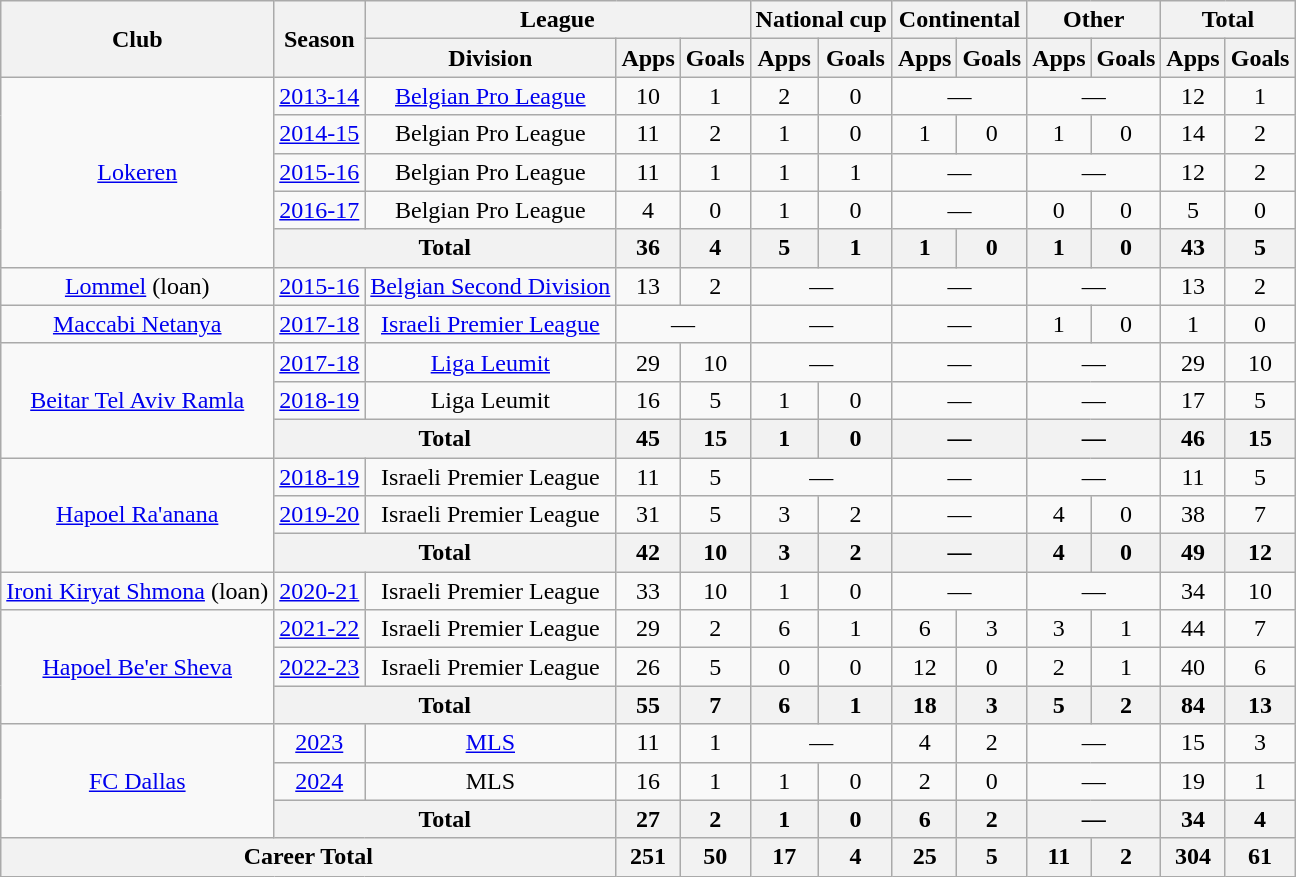<table class="wikitable" style="text-align: center;">
<tr>
<th rowspan="2">Club</th>
<th rowspan="2">Season</th>
<th colspan="3">League</th>
<th colspan="2">National cup</th>
<th colspan="2">Continental</th>
<th colspan="2">Other</th>
<th colspan="2">Total</th>
</tr>
<tr>
<th>Division</th>
<th>Apps</th>
<th>Goals</th>
<th>Apps</th>
<th>Goals</th>
<th>Apps</th>
<th>Goals</th>
<th>Apps</th>
<th>Goals</th>
<th>Apps</th>
<th>Goals</th>
</tr>
<tr>
<td rowspan="5"><a href='#'>Lokeren</a></td>
<td><a href='#'>2013-14</a></td>
<td><a href='#'>Belgian Pro League</a></td>
<td>10</td>
<td>1</td>
<td>2</td>
<td>0</td>
<td colspan="2">—</td>
<td colspan="2">—</td>
<td>12</td>
<td>1</td>
</tr>
<tr>
<td><a href='#'>2014-15</a></td>
<td>Belgian Pro League</td>
<td>11</td>
<td>2</td>
<td>1</td>
<td>0</td>
<td>1</td>
<td>0</td>
<td>1</td>
<td>0</td>
<td>14</td>
<td>2</td>
</tr>
<tr>
<td><a href='#'>2015-16</a></td>
<td>Belgian Pro League</td>
<td>11</td>
<td>1</td>
<td>1</td>
<td>1</td>
<td colspan="2">—</td>
<td colspan="2">—</td>
<td>12</td>
<td>2</td>
</tr>
<tr>
<td><a href='#'>2016-17</a></td>
<td>Belgian Pro League</td>
<td>4</td>
<td>0</td>
<td>1</td>
<td>0</td>
<td colspan="2">—</td>
<td>0</td>
<td>0</td>
<td>5</td>
<td>0</td>
</tr>
<tr>
<th colspan="2">Total</th>
<th>36</th>
<th>4</th>
<th>5</th>
<th>1</th>
<th>1</th>
<th>0</th>
<th>1</th>
<th>0</th>
<th>43</th>
<th>5</th>
</tr>
<tr>
<td><a href='#'>Lommel</a> (loan)</td>
<td><a href='#'>2015-16</a></td>
<td><a href='#'>Belgian Second Division</a></td>
<td>13</td>
<td>2</td>
<td colspan="2">—</td>
<td colspan="2">—</td>
<td colspan="2">—</td>
<td>13</td>
<td>2</td>
</tr>
<tr>
<td><a href='#'>Maccabi Netanya</a></td>
<td><a href='#'>2017-18</a></td>
<td><a href='#'>Israeli Premier League</a></td>
<td colspan="2">—</td>
<td colspan="2">—</td>
<td colspan="2">—</td>
<td>1</td>
<td>0</td>
<td>1</td>
<td>0</td>
</tr>
<tr>
<td rowspan="3"><a href='#'>Beitar Tel Aviv Ramla</a></td>
<td><a href='#'>2017-18</a></td>
<td><a href='#'>Liga Leumit</a></td>
<td>29</td>
<td>10</td>
<td colspan="2">—</td>
<td colspan="2">—</td>
<td colspan="2">—</td>
<td>29</td>
<td>10</td>
</tr>
<tr>
<td><a href='#'>2018-19</a></td>
<td>Liga Leumit</td>
<td>16</td>
<td>5</td>
<td>1</td>
<td>0</td>
<td colspan="2">—</td>
<td colspan="2">—</td>
<td>17</td>
<td>5</td>
</tr>
<tr>
<th colspan="2">Total</th>
<th>45</th>
<th>15</th>
<th>1</th>
<th>0</th>
<th colspan="2">—</th>
<th colspan="2">—</th>
<th>46</th>
<th>15</th>
</tr>
<tr>
<td rowspan="3"><a href='#'>Hapoel Ra'anana</a></td>
<td><a href='#'>2018-19</a></td>
<td>Israeli Premier League</td>
<td>11</td>
<td>5</td>
<td colspan="2">—</td>
<td colspan="2">—</td>
<td colspan="2">—</td>
<td>11</td>
<td>5</td>
</tr>
<tr>
<td><a href='#'>2019-20</a></td>
<td>Israeli Premier League</td>
<td>31</td>
<td>5</td>
<td>3</td>
<td>2</td>
<td colspan="2">—</td>
<td>4</td>
<td>0</td>
<td>38</td>
<td>7</td>
</tr>
<tr>
<th colspan="2">Total</th>
<th>42</th>
<th>10</th>
<th>3</th>
<th>2</th>
<th colspan="2">—</th>
<th>4</th>
<th>0</th>
<th>49</th>
<th>12</th>
</tr>
<tr>
<td><a href='#'>Ironi Kiryat Shmona</a> (loan)</td>
<td><a href='#'>2020-21</a></td>
<td>Israeli Premier League</td>
<td>33</td>
<td>10</td>
<td>1</td>
<td>0</td>
<td colspan="2">—</td>
<td colspan="2">—</td>
<td>34</td>
<td>10</td>
</tr>
<tr>
<td rowspan="3"><a href='#'>Hapoel Be'er Sheva</a></td>
<td><a href='#'>2021-22</a></td>
<td>Israeli Premier League</td>
<td>29</td>
<td>2</td>
<td>6</td>
<td>1</td>
<td>6</td>
<td>3</td>
<td>3</td>
<td>1</td>
<td>44</td>
<td>7</td>
</tr>
<tr>
<td><a href='#'>2022-23</a></td>
<td>Israeli Premier League</td>
<td>26</td>
<td>5</td>
<td>0</td>
<td>0</td>
<td>12</td>
<td>0</td>
<td>2</td>
<td>1</td>
<td>40</td>
<td>6</td>
</tr>
<tr>
<th colspan="2">Total</th>
<th>55</th>
<th>7</th>
<th>6</th>
<th>1</th>
<th>18</th>
<th>3</th>
<th>5</th>
<th>2</th>
<th>84</th>
<th>13</th>
</tr>
<tr>
<td rowspan="3"><a href='#'>FC Dallas</a></td>
<td><a href='#'>2023</a></td>
<td><a href='#'>MLS</a></td>
<td>11</td>
<td>1</td>
<td colspan="2">—</td>
<td>4</td>
<td>2</td>
<td colspan="2">—</td>
<td>15</td>
<td>3</td>
</tr>
<tr>
<td><a href='#'>2024</a></td>
<td>MLS</td>
<td>16</td>
<td>1</td>
<td>1</td>
<td>0</td>
<td>2</td>
<td>0</td>
<td colspan="2">—</td>
<td>19</td>
<td>1</td>
</tr>
<tr>
<th colspan="2">Total</th>
<th>27</th>
<th>2</th>
<th>1</th>
<th>0</th>
<th>6</th>
<th>2</th>
<th colspan="2">—</th>
<th>34</th>
<th>4</th>
</tr>
<tr>
<th colspan="3">Career Total</th>
<th>251</th>
<th>50</th>
<th>17</th>
<th>4</th>
<th>25</th>
<th>5</th>
<th>11</th>
<th>2</th>
<th>304</th>
<th>61</th>
</tr>
</table>
